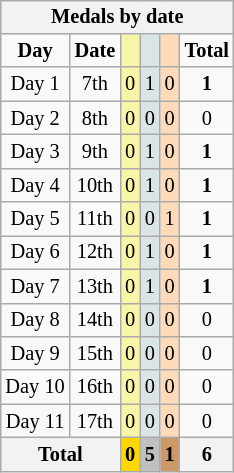<table class="wikitable" style="font-size:85%" align="right">
<tr bgcolor="#efefef">
<th colspan=7><strong>Medals by date</strong></th>
</tr>
<tr style="text-align:center;">
<td><strong>Day</strong></td>
<td><strong>Date</strong></td>
<td style="background:#F7F6A8;"></td>
<td style="background:#DCE5E5;"></td>
<td style="background:#FFDAB9;"></td>
<td><strong>Total</strong></td>
</tr>
<tr style="text-align:center;">
<td>Day 1</td>
<td>7th</td>
<td style="background:#F7F6A8;">0</td>
<td style="background:#DCE5E5;">1</td>
<td style="background:#FFDAB9;">0</td>
<td><strong>1</strong></td>
</tr>
<tr style="text-align:center;">
<td>Day 2</td>
<td>8th</td>
<td style="background:#F7F6A8;">0</td>
<td style="background:#DCE5E5;">0</td>
<td style="background:#FFDAB9;">0</td>
<td>0</td>
</tr>
<tr style="text-align:center;">
<td>Day 3</td>
<td>9th</td>
<td style="background:#F7F6A8;">0</td>
<td style="background:#DCE5E5;">1</td>
<td style="background:#FFDAB9;">0</td>
<td><strong>1</strong></td>
</tr>
<tr style="text-align:center;">
<td>Day 4</td>
<td>10th</td>
<td style="background:#F7F6A8;">0</td>
<td style="background:#DCE5E5;">1</td>
<td style="background:#FFDAB9;">0</td>
<td><strong>1</strong></td>
</tr>
<tr style="text-align:center;">
<td>Day 5</td>
<td>11th</td>
<td style="background:#F7F6A8;">0</td>
<td style="background:#DCE5E5;">0</td>
<td style="background:#FFDAB9;">1</td>
<td><strong>1</strong></td>
</tr>
<tr style="text-align:center;">
<td>Day 6</td>
<td>12th</td>
<td style="background:#F7F6A8;">0</td>
<td style="background:#DCE5E5;">1</td>
<td style="background:#FFDAB9;">0</td>
<td><strong>1</strong></td>
</tr>
<tr style="text-align:center;">
<td>Day 7</td>
<td>13th</td>
<td style="background:#F7F6A8;">0</td>
<td style="background:#DCE5E5;">1</td>
<td style="background:#FFDAB9;">0</td>
<td><strong>1</strong></td>
</tr>
<tr style="text-align:center;">
<td>Day 8</td>
<td>14th</td>
<td style="background:#F7F6A8;">0</td>
<td style="background:#DCE5E5;">0</td>
<td style="background:#FFDAB9;">0</td>
<td>0</td>
</tr>
<tr style="text-align:center;">
<td>Day 9</td>
<td>15th</td>
<td style="background:#F7F6A8;">0</td>
<td style="background:#DCE5E5;">0</td>
<td style="background:#FFDAB9;">0</td>
<td>0</td>
</tr>
<tr style="text-align:center;">
<td nowrap>Day 10</td>
<td>16th</td>
<td style="background:#F7F6A8;">0</td>
<td style="background:#DCE5E5;">0</td>
<td style="background:#FFDAB9;">0</td>
<td>0</td>
</tr>
<tr style="text-align:center;">
<td nowrap>Day 11</td>
<td>17th</td>
<td style="background:#F7F6A8;">0</td>
<td style="background:#DCE5E5;">0</td>
<td style="background:#FFDAB9;">0</td>
<td>0</td>
</tr>
<tr>
<th colspan="2"><strong>Total</strong></th>
<th style="background:gold;"><strong>0</strong></th>
<th style="background:silver;"><strong>5</strong></th>
<th style="background:#CC9966;"><strong>1</strong></th>
<th><strong>6</strong></th>
</tr>
</table>
